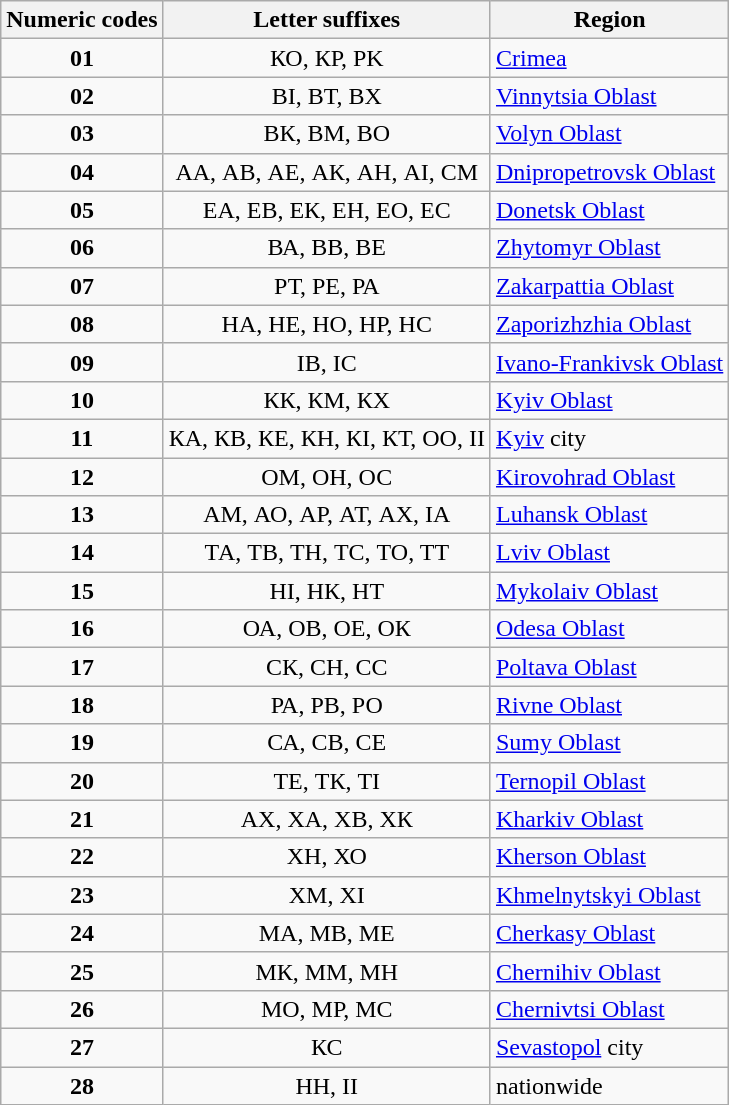<table class=wikitable style=text-align:center>
<tr>
<th><strong>Numeric codes</strong></th>
<th><strong>Letter suffixes</strong></th>
<th><strong>Region</strong></th>
</tr>
<tr>
<td><strong>01</strong></td>
<td>КО, КР, PK</td>
<td style=text-align:left><a href='#'>Crimea</a></td>
</tr>
<tr>
<td><strong>02</strong></td>
<td>ВI, BT, BX</td>
<td style=text-align:left><a href='#'>Vinnytsia Oblast</a></td>
</tr>
<tr>
<td><strong>03</strong></td>
<td>ВК, ВМ, ВО</td>
<td style=text-align:left><a href='#'>Volyn Oblast</a></td>
</tr>
<tr>
<td><strong>04</strong></td>
<td>АА, АВ, АЕ, АК, АН, AI, CM</td>
<td style=text-align:left><a href='#'>Dnipropetrovsk Oblast</a></td>
</tr>
<tr>
<td><strong>05</strong></td>
<td>ЕА, ЕВ, ЕК, ЕН, ЕО, ЕС</td>
<td style=text-align:left><a href='#'>Donetsk Oblast</a></td>
</tr>
<tr>
<td><strong>06</strong></td>
<td>ВА, ВВ, ВЕ</td>
<td style=text-align:left><a href='#'>Zhytomyr Oblast</a></td>
</tr>
<tr>
<td><strong>07</strong></td>
<td>РТ, РЕ, РА</td>
<td style=text-align:left><a href='#'>Zakarpattia Oblast</a></td>
</tr>
<tr>
<td><strong>08</strong></td>
<td>НА, НЕ, НО, НР, НС</td>
<td style=text-align:left><a href='#'>Zaporizhzhia Oblast</a></td>
</tr>
<tr>
<td><strong>09</strong></td>
<td>ІВ, ІС</td>
<td style=text-align:left><a href='#'>Ivano-Frankivsk Oblast</a></td>
</tr>
<tr>
<td><strong>10</strong></td>
<td>КК, КМ, КХ</td>
<td style=text-align:left><a href='#'>Kyiv Oblast</a></td>
</tr>
<tr>
<td><strong>11</strong></td>
<td>КА, КВ, КЕ, КН, КІ, КТ, OO, II</td>
<td style=text-align:left><a href='#'>Kyiv</a> city</td>
</tr>
<tr>
<td><strong>12</strong></td>
<td>ОМ, ОН, ОС</td>
<td style=text-align:left><a href='#'>Kirovohrad Oblast</a></td>
</tr>
<tr>
<td><strong>13</strong></td>
<td>АМ, АО, АР, АТ, АХ, IA</td>
<td style=text-align:left><a href='#'>Luhansk Oblast</a></td>
</tr>
<tr>
<td><strong>14</strong></td>
<td>ТА, ТВ, ТН, ТС, TO, TT</td>
<td style=text-align:left><a href='#'>Lviv Oblast</a></td>
</tr>
<tr>
<td><strong>15</strong></td>
<td>HI, НК, НТ</td>
<td style=text-align:left><a href='#'>Mykolaiv Oblast</a></td>
</tr>
<tr>
<td><strong>16</strong></td>
<td>ОА, ОВ, ОЕ, ОК</td>
<td style=text-align:left><a href='#'>Odesa Oblast</a></td>
</tr>
<tr>
<td><strong>17</strong></td>
<td>СК, СН, СС</td>
<td style=text-align:left><a href='#'>Poltava Oblast</a></td>
</tr>
<tr>
<td><strong>18</strong></td>
<td>РА, РВ, РО</td>
<td style=text-align:left><a href='#'>Rivne Oblast</a></td>
</tr>
<tr>
<td><strong>19</strong></td>
<td>СА, СВ, СЕ</td>
<td style=text-align:left><a href='#'>Sumy Oblast</a></td>
</tr>
<tr>
<td><strong>20</strong></td>
<td>ТЕ, ТК, ТІ</td>
<td style=text-align:left><a href='#'>Ternopil Oblast</a></td>
</tr>
<tr>
<td><strong>21</strong></td>
<td>AX, ХА, ХВ, ХК</td>
<td style=text-align:left><a href='#'>Kharkiv Oblast</a></td>
</tr>
<tr>
<td><strong>22</strong></td>
<td>ХН, ХО</td>
<td style=text-align:left><a href='#'>Kherson Oblast</a></td>
</tr>
<tr>
<td><strong>23</strong></td>
<td>ХМ, ХІ</td>
<td style=text-align:left><a href='#'>Khmelnytskyi Oblast</a></td>
</tr>
<tr>
<td><strong>24</strong></td>
<td>МА, МВ, МЕ</td>
<td style=text-align:left><a href='#'>Cherkasy Oblast</a></td>
</tr>
<tr>
<td><strong>25</strong></td>
<td>МК, ММ, МН</td>
<td style=text-align:left><a href='#'>Chernihiv Oblast</a></td>
</tr>
<tr>
<td><strong>26</strong></td>
<td>МО, МР, МС</td>
<td style=text-align:left><a href='#'>Chernivtsi Oblast</a></td>
</tr>
<tr>
<td><strong>27</strong></td>
<td>КС</td>
<td style=text-align:left><a href='#'>Sevastopol</a> city</td>
</tr>
<tr>
<td><strong>28</strong></td>
<td>HH, II</td>
<td style=text-align:left>nationwide</td>
</tr>
</table>
